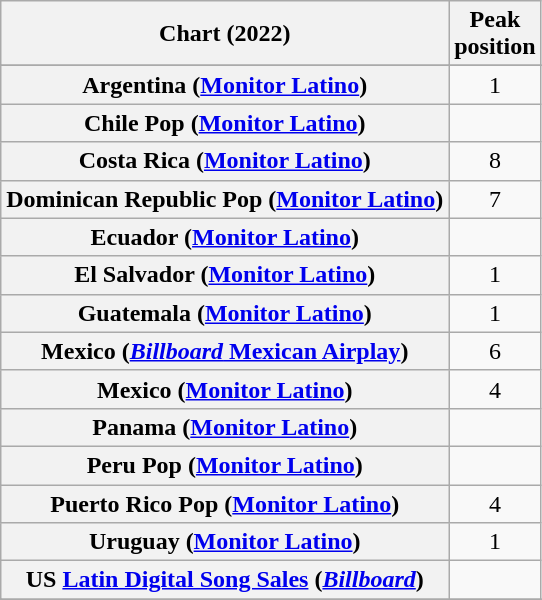<table class="wikitable sortable plainrowheaders" style="text-align:center">
<tr>
<th scope="col">Chart (2022)</th>
<th scope="col">Peak<br>position</th>
</tr>
<tr>
</tr>
<tr>
<th scope="row">Argentina (<a href='#'>Monitor Latino</a>)</th>
<td>1</td>
</tr>
<tr>
<th scope="row">Chile Pop (<a href='#'>Monitor Latino</a>)</th>
<td></td>
</tr>
<tr>
<th scope="row">Costa Rica (<a href='#'>Monitor Latino</a>)</th>
<td>8</td>
</tr>
<tr>
<th scope="row">Dominican Republic Pop (<a href='#'>Monitor Latino</a>)</th>
<td>7</td>
</tr>
<tr>
<th scope="row">Ecuador (<a href='#'>Monitor Latino</a>)</th>
<td></td>
</tr>
<tr>
<th scope="row">El Salvador (<a href='#'>Monitor Latino</a>)</th>
<td>1</td>
</tr>
<tr>
<th scope="row">Guatemala (<a href='#'>Monitor Latino</a>)</th>
<td>1</td>
</tr>
<tr>
<th scope="row">Mexico (<a href='#'><em>Billboard</em> Mexican Airplay</a>)</th>
<td>6</td>
</tr>
<tr>
<th scope="row">Mexico (<a href='#'>Monitor Latino</a>)</th>
<td>4</td>
</tr>
<tr>
<th scope="row">Panama (<a href='#'>Monitor Latino</a>)</th>
<td></td>
</tr>
<tr>
<th scope="row">Peru Pop (<a href='#'>Monitor Latino</a>)</th>
<td></td>
</tr>
<tr>
<th scope="row">Puerto Rico Pop (<a href='#'>Monitor Latino</a>)</th>
<td>4</td>
</tr>
<tr>
<th scope="row">Uruguay (<a href='#'>Monitor Latino</a>)</th>
<td>1</td>
</tr>
<tr>
<th scope="row">US <a href='#'>Latin Digital Song Sales</a> (<em><a href='#'>Billboard</a></em>)</th>
<td></td>
</tr>
<tr>
</tr>
<tr>
</tr>
<tr>
</tr>
</table>
